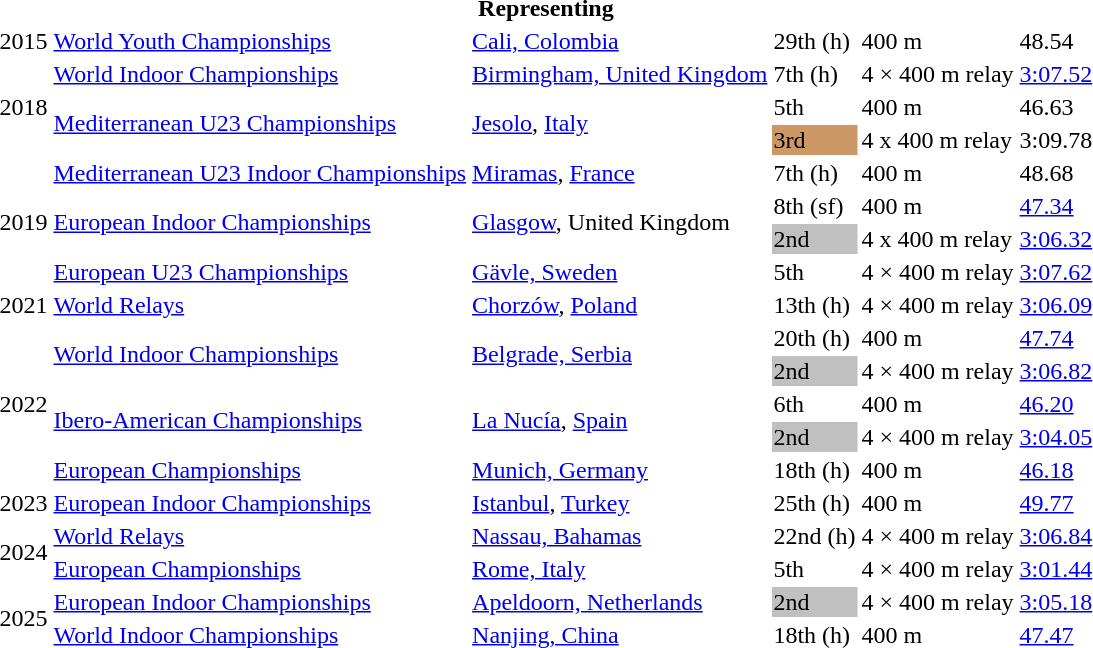<table>
<tr>
<th colspan="6">Representing </th>
</tr>
<tr>
<td>2015</td>
<td><a href='#'>World Youth Championships</a></td>
<td><a href='#'>Cali, Colombia</a></td>
<td>29th (h)</td>
<td>400 m</td>
<td>48.54</td>
</tr>
<tr>
<td rowspan=3>2018</td>
<td><a href='#'>World Indoor Championships</a></td>
<td><a href='#'>Birmingham, United Kingdom</a></td>
<td>7th (h)</td>
<td>4 × 400 m relay</td>
<td><a href='#'>3:07.52</a></td>
</tr>
<tr>
<td rowspan=2><a href='#'>Mediterranean U23 Championships</a></td>
<td rowspan=2><a href='#'>Jesolo</a>, <a href='#'>Italy</a></td>
<td>5th</td>
<td>400 m</td>
<td>46.63</td>
</tr>
<tr>
<td bgcolor="cc9966">3rd</td>
<td>4 x 400 m relay</td>
<td>3:09.78</td>
</tr>
<tr>
<td rowspan=4>2019</td>
<td><a href='#'>Mediterranean U23 Indoor Championships</a></td>
<td><a href='#'>Miramas</a>, <a href='#'>France</a></td>
<td>7th (h)</td>
<td>400 m</td>
<td>48.68</td>
</tr>
<tr>
<td rowspan=2><a href='#'>European Indoor Championships</a></td>
<td rowspan=2><a href='#'>Glasgow</a>, United Kingdom</td>
<td>8th (sf)</td>
<td>400 m</td>
<td><a href='#'>47.34</a></td>
</tr>
<tr>
<td bgcolor=silver>2nd</td>
<td>4 x 400 m relay</td>
<td><a href='#'>3:06.32</a></td>
</tr>
<tr>
<td><a href='#'>European U23 Championships</a></td>
<td><a href='#'>Gävle, Sweden</a></td>
<td>5th</td>
<td>4 × 400 m relay</td>
<td><a href='#'>3:07.62</a></td>
</tr>
<tr>
<td>2021</td>
<td><a href='#'>World Relays</a></td>
<td><a href='#'>Chorzów</a>, <a href='#'>Poland</a></td>
<td>13th (h)</td>
<td>4 × 400 m relay</td>
<td><a href='#'>3:06.09</a></td>
</tr>
<tr>
<td rowspan=5>2022</td>
<td rowspan=2><a href='#'>World Indoor Championships</a></td>
<td rowspan=2><a href='#'>Belgrade, Serbia</a></td>
<td>20th (h)</td>
<td>400 m</td>
<td><a href='#'>47.74</a></td>
</tr>
<tr>
<td bgcolor=silver>2nd</td>
<td>4 × 400 m relay</td>
<td><a href='#'>3:06.82</a></td>
</tr>
<tr>
<td rowspan=2><a href='#'>Ibero-American Championships</a></td>
<td rowspan=2><a href='#'>La Nucía</a>, <a href='#'>Spain</a></td>
<td>6th</td>
<td>400 m</td>
<td><a href='#'>46.20</a></td>
</tr>
<tr>
<td bgcolor=silver>2nd</td>
<td>4 × 400 m relay</td>
<td><a href='#'>3:04.05</a></td>
</tr>
<tr>
<td><a href='#'>European Championships</a></td>
<td><a href='#'>Munich, Germany</a></td>
<td>18th (h)</td>
<td>400 m</td>
<td><a href='#'>46.18</a></td>
</tr>
<tr>
<td>2023</td>
<td><a href='#'>European Indoor Championships</a></td>
<td><a href='#'>Istanbul</a>, <a href='#'>Turkey</a></td>
<td>25th (h)</td>
<td>400 m</td>
<td><a href='#'>49.77</a></td>
</tr>
<tr>
<td rowspan=2>2024</td>
<td><a href='#'>World Relays</a></td>
<td><a href='#'>Nassau, Bahamas</a></td>
<td>22nd (h)</td>
<td>4 × 400 m relay</td>
<td><a href='#'>3:06.84</a></td>
</tr>
<tr>
<td><a href='#'>European Championships</a></td>
<td><a href='#'>Rome, Italy</a></td>
<td>5th</td>
<td>4 × 400 m relay</td>
<td><a href='#'>3:01.44</a></td>
</tr>
<tr>
<td rowspan=2>2025</td>
<td><a href='#'>European Indoor Championships</a></td>
<td><a href='#'>Apeldoorn, Netherlands</a></td>
<td bgcolor=silver>2nd</td>
<td>4 × 400 m relay</td>
<td><a href='#'>3:05.18</a></td>
</tr>
<tr>
<td><a href='#'>World Indoor Championships</a></td>
<td><a href='#'>Nanjing, China</a></td>
<td>18th (h)</td>
<td>400 m</td>
<td><a href='#'>47.47</a></td>
</tr>
</table>
